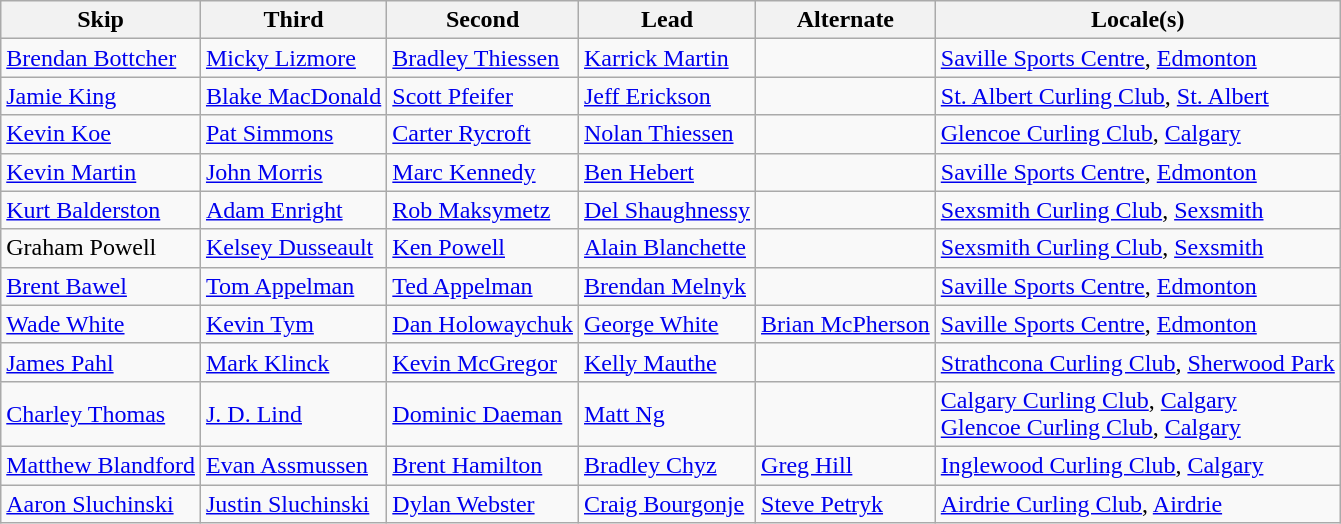<table class="wikitable">
<tr>
<th>Skip</th>
<th>Third</th>
<th>Second</th>
<th>Lead</th>
<th>Alternate</th>
<th>Locale(s)</th>
</tr>
<tr>
<td><a href='#'>Brendan Bottcher</a></td>
<td><a href='#'>Micky Lizmore</a></td>
<td><a href='#'>Bradley Thiessen</a></td>
<td><a href='#'>Karrick Martin</a></td>
<td></td>
<td><a href='#'>Saville Sports Centre</a>, <a href='#'>Edmonton</a></td>
</tr>
<tr>
<td><a href='#'>Jamie King</a></td>
<td><a href='#'>Blake MacDonald</a></td>
<td><a href='#'>Scott Pfeifer</a></td>
<td><a href='#'>Jeff Erickson</a></td>
<td></td>
<td><a href='#'>St. Albert Curling Club</a>, <a href='#'>St. Albert</a></td>
</tr>
<tr>
<td><a href='#'>Kevin Koe</a></td>
<td><a href='#'>Pat Simmons</a></td>
<td><a href='#'>Carter Rycroft</a></td>
<td><a href='#'>Nolan Thiessen</a></td>
<td></td>
<td><a href='#'>Glencoe Curling Club</a>, <a href='#'>Calgary</a></td>
</tr>
<tr>
<td><a href='#'>Kevin Martin</a></td>
<td><a href='#'>John Morris</a></td>
<td><a href='#'>Marc Kennedy</a></td>
<td><a href='#'>Ben Hebert</a></td>
<td></td>
<td><a href='#'>Saville Sports Centre</a>, <a href='#'>Edmonton</a></td>
</tr>
<tr>
<td><a href='#'>Kurt Balderston</a></td>
<td><a href='#'>Adam Enright</a></td>
<td><a href='#'>Rob Maksymetz</a></td>
<td><a href='#'>Del Shaughnessy</a></td>
<td></td>
<td><a href='#'>Sexsmith Curling Club</a>, <a href='#'>Sexsmith</a></td>
</tr>
<tr>
<td>Graham Powell</td>
<td><a href='#'>Kelsey Dusseault</a></td>
<td><a href='#'>Ken Powell</a></td>
<td><a href='#'>Alain Blanchette</a></td>
<td></td>
<td><a href='#'>Sexsmith Curling Club</a>, <a href='#'>Sexsmith</a></td>
</tr>
<tr>
<td><a href='#'>Brent Bawel</a></td>
<td><a href='#'>Tom Appelman</a></td>
<td><a href='#'>Ted Appelman</a></td>
<td><a href='#'>Brendan Melnyk</a></td>
<td></td>
<td><a href='#'>Saville Sports Centre</a>, <a href='#'>Edmonton</a></td>
</tr>
<tr>
<td><a href='#'>Wade White</a></td>
<td><a href='#'>Kevin Tym</a></td>
<td><a href='#'>Dan Holowaychuk</a></td>
<td><a href='#'>George White</a></td>
<td><a href='#'>Brian McPherson</a></td>
<td><a href='#'>Saville Sports Centre</a>, <a href='#'>Edmonton</a></td>
</tr>
<tr>
<td><a href='#'>James Pahl</a></td>
<td><a href='#'>Mark Klinck</a></td>
<td><a href='#'>Kevin McGregor</a></td>
<td><a href='#'>Kelly Mauthe</a></td>
<td></td>
<td><a href='#'>Strathcona Curling Club</a>, <a href='#'>Sherwood Park</a></td>
</tr>
<tr>
<td><a href='#'>Charley Thomas</a></td>
<td><a href='#'>J. D. Lind</a></td>
<td><a href='#'>Dominic Daeman</a></td>
<td><a href='#'>Matt Ng</a></td>
<td></td>
<td><a href='#'>Calgary Curling Club</a>, <a href='#'>Calgary</a> <br> <a href='#'>Glencoe Curling Club</a>, <a href='#'>Calgary</a></td>
</tr>
<tr>
<td><a href='#'>Matthew Blandford</a></td>
<td><a href='#'>Evan Assmussen</a></td>
<td><a href='#'>Brent Hamilton</a></td>
<td><a href='#'>Bradley Chyz</a></td>
<td><a href='#'>Greg Hill</a></td>
<td><a href='#'>Inglewood Curling Club</a>, <a href='#'>Calgary</a></td>
</tr>
<tr>
<td><a href='#'>Aaron Sluchinski</a></td>
<td><a href='#'>Justin Sluchinski</a></td>
<td><a href='#'>Dylan Webster</a></td>
<td><a href='#'>Craig Bourgonje</a></td>
<td><a href='#'>Steve Petryk</a></td>
<td><a href='#'>Airdrie Curling Club</a>, <a href='#'>Airdrie</a></td>
</tr>
</table>
